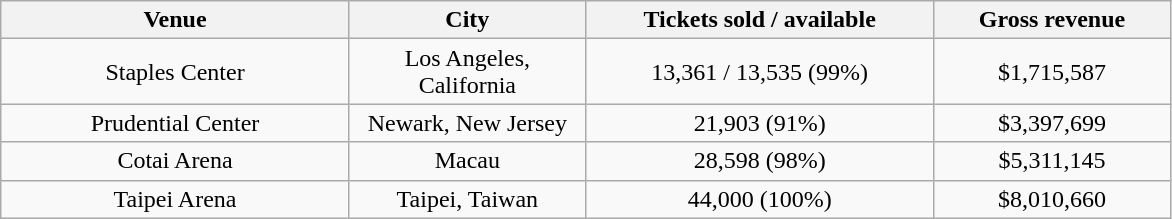<table class="wikitable" style="text-align:center">
<tr>
<th style="width:225px;">Venue</th>
<th style="width:150px;">City</th>
<th style="width:225px;">Tickets sold / available</th>
<th style="width:150px;">Gross revenue</th>
</tr>
<tr>
<td>Staples Center</td>
<td>Los Angeles, California</td>
<td>13,361 / 13,535 (99%)</td>
<td>$1,715,587</td>
</tr>
<tr>
<td>Prudential Center</td>
<td>Newark, New Jersey</td>
<td>21,903 (91%)</td>
<td>$3,397,699</td>
</tr>
<tr>
<td>Cotai Arena</td>
<td>Macau</td>
<td>28,598 (98%)</td>
<td>$5,311,145</td>
</tr>
<tr>
<td>Taipei Arena</td>
<td>Taipei, Taiwan</td>
<td>44,000 (100%)</td>
<td>$8,010,660</td>
</tr>
</table>
